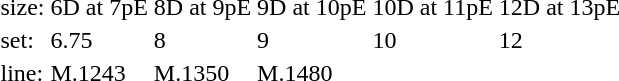<table style="margin-left:40px;">
<tr>
<td>size:</td>
<td>6D at 7pE</td>
<td>8D at 9pE</td>
<td>9D at 10pE</td>
<td>10D at 11pE</td>
<td>12D at 13pE</td>
</tr>
<tr>
<td>set:</td>
<td>6.75</td>
<td>8</td>
<td>9</td>
<td>10</td>
<td>12</td>
</tr>
<tr>
<td>line:</td>
<td>M.1243</td>
<td M.1315>M.1350</td>
<td M.1390>M.1480</td>
</tr>
</table>
